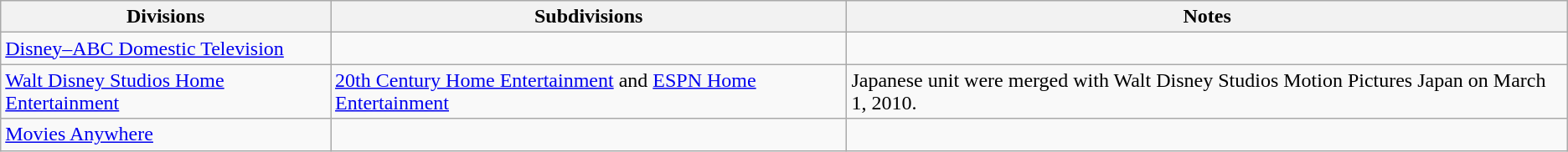<table class="wikitable">
<tr>
<th>Divisions</th>
<th>Subdivisions</th>
<th>Notes</th>
</tr>
<tr>
<td><a href='#'>Disney–ABC Domestic Television</a></td>
<td></td>
<td></td>
</tr>
<tr>
<td><a href='#'>Walt Disney Studios Home Entertainment</a></td>
<td><a href='#'>20th Century Home Entertainment</a> and <a href='#'>ESPN Home Entertainment</a></td>
<td>Japanese unit were merged with Walt Disney Studios Motion Pictures Japan on March 1, 2010.</td>
</tr>
<tr>
<td><a href='#'>Movies Anywhere</a></td>
<td></td>
<td></td>
</tr>
</table>
